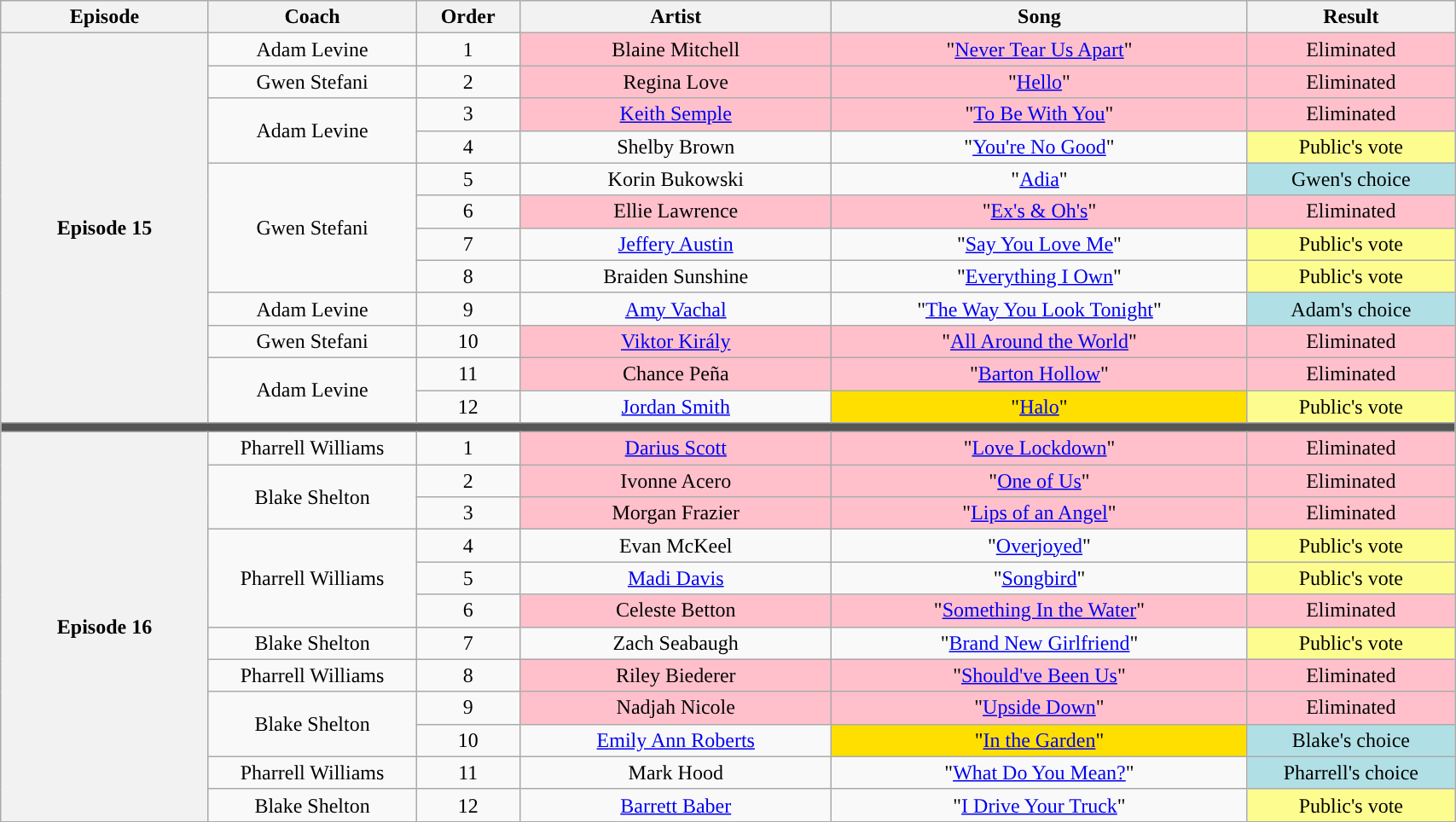<table class="wikitable" style="text-align:center; width:90%;">
<tr>
<th style="width:10%;">Episode</th>
<th style="width:10%;">Coach</th>
<th style="width:05%;">Order</th>
<th style="width:15%;">Artist</th>
<th style="width:20%;">Song</th>
<th style="width:10%;">Result</th>
</tr>
<tr>
<th rowspan="12" scope="row">Episode 15<br><small></small></th>
<td>Adam Levine</td>
<td>1</td>
<td style="background:pink;">Blaine Mitchell</td>
<td style="background:pink;">"<a href='#'>Never Tear Us Apart</a>"</td>
<td style="background:pink;">Eliminated</td>
</tr>
<tr>
<td>Gwen Stefani</td>
<td>2</td>
<td style="background:pink;">Regina Love</td>
<td style="background:pink;">"<a href='#'>Hello</a>"</td>
<td style="background:pink;">Eliminated</td>
</tr>
<tr>
<td rowspan="2">Adam Levine</td>
<td>3</td>
<td style="background:pink;"><a href='#'>Keith Semple</a></td>
<td style="background:pink;">"<a href='#'>To Be With You</a>"</td>
<td style="background:pink;">Eliminated</td>
</tr>
<tr>
<td>4</td>
<td>Shelby Brown</td>
<td>"<a href='#'>You're No Good</a>"</td>
<td style="background:#fdfc8f;">Public's vote</td>
</tr>
<tr>
<td rowspan="4">Gwen Stefani</td>
<td>5</td>
<td>Korin Bukowski</td>
<td>"<a href='#'>Adia</a>"</td>
<td style="background:#B0E0E6;">Gwen's choice</td>
</tr>
<tr>
<td>6</td>
<td style="background:pink;">Ellie Lawrence</td>
<td style="background:pink;">"<a href='#'>Ex's & Oh's</a>"</td>
<td style="background:pink;">Eliminated</td>
</tr>
<tr>
<td>7</td>
<td><a href='#'>Jeffery Austin</a></td>
<td>"<a href='#'>Say You Love Me</a>"</td>
<td style="background:#fdfc8f;">Public's vote</td>
</tr>
<tr>
<td>8</td>
<td>Braiden Sunshine</td>
<td>"<a href='#'>Everything I Own</a>"</td>
<td style="background:#fdfc8f;">Public's vote</td>
</tr>
<tr>
<td>Adam Levine</td>
<td>9</td>
<td><a href='#'>Amy Vachal</a></td>
<td>"<a href='#'>The Way You Look Tonight</a>"</td>
<td style="background:#B0E0E6;">Adam's choice</td>
</tr>
<tr>
<td>Gwen Stefani</td>
<td>10</td>
<td style="background:pink;"><a href='#'>Viktor Király</a></td>
<td style="background:pink;">"<a href='#'>All Around the World</a>"</td>
<td style="background:pink;">Eliminated</td>
</tr>
<tr>
<td rowspan="2">Adam Levine</td>
<td>11</td>
<td style="background:pink;">Chance Peña</td>
<td style="background:pink;">"<a href='#'>Barton Hollow</a>"</td>
<td style="background:pink;">Eliminated</td>
</tr>
<tr>
<td>12</td>
<td><a href='#'>Jordan Smith</a></td>
<td style="background:#fedf00;">"<a href='#'>Halo</a>"</td>
<td style="background:#fdfc8f;">Public's vote</td>
</tr>
<tr>
<td colspan="6" style="background:#555;"></td>
</tr>
<tr>
<th rowspan="12" scope="row">Episode 16<br><small></small></th>
<td>Pharrell Williams</td>
<td>1</td>
<td style="background:pink;"><a href='#'>Darius Scott</a></td>
<td style="background:pink;">"<a href='#'>Love Lockdown</a>"</td>
<td style="background:pink;">Eliminated</td>
</tr>
<tr>
<td rowspan="2">Blake Shelton</td>
<td>2</td>
<td style="background:pink;">Ivonne Acero</td>
<td style="background:pink;">"<a href='#'>One of Us</a>"</td>
<td style="background:pink;">Eliminated</td>
</tr>
<tr>
<td>3</td>
<td style="background:pink;">Morgan Frazier</td>
<td style="background:pink;">"<a href='#'>Lips of an Angel</a>"</td>
<td style="background:pink;">Eliminated</td>
</tr>
<tr>
<td rowspan="3">Pharrell Williams</td>
<td>4</td>
<td>Evan McKeel</td>
<td>"<a href='#'>Overjoyed</a>"</td>
<td style="background:#fdfc8f;">Public's vote</td>
</tr>
<tr>
<td>5</td>
<td><a href='#'>Madi Davis</a></td>
<td>"<a href='#'>Songbird</a>"</td>
<td style="background:#fdfc8f;">Public's vote</td>
</tr>
<tr>
<td>6</td>
<td style="background:pink;">Celeste Betton</td>
<td style="background:pink;">"<a href='#'>Something In the Water</a>"</td>
<td style="background:pink;">Eliminated</td>
</tr>
<tr>
<td>Blake Shelton</td>
<td>7</td>
<td>Zach Seabaugh</td>
<td>"<a href='#'>Brand New Girlfriend</a>"</td>
<td style="background:#fdfc8f;">Public's vote</td>
</tr>
<tr>
<td>Pharrell Williams</td>
<td>8</td>
<td style="background:pink;">Riley Biederer</td>
<td style="background:pink;">"<a href='#'>Should've Been Us</a>"</td>
<td style="background:pink;">Eliminated</td>
</tr>
<tr>
<td rowspan="2">Blake Shelton</td>
<td>9</td>
<td style="background:pink;">Nadjah Nicole</td>
<td style="background:pink;">"<a href='#'>Upside Down</a>"</td>
<td style="background:pink;">Eliminated</td>
</tr>
<tr>
<td>10</td>
<td><a href='#'>Emily Ann Roberts</a></td>
<td style="background:#fedf00;">"<a href='#'>In the Garden</a>"</td>
<td style="background:#B0E0E6;">Blake's choice</td>
</tr>
<tr>
<td>Pharrell Williams</td>
<td>11</td>
<td>Mark Hood</td>
<td>"<a href='#'>What Do You Mean?</a>"</td>
<td style="background:#B0E0E6;">Pharrell's choice</td>
</tr>
<tr>
<td>Blake Shelton</td>
<td>12</td>
<td><a href='#'>Barrett Baber</a></td>
<td>"<a href='#'>I Drive Your Truck</a>"</td>
<td style="background:#fdfc8f;">Public's vote</td>
</tr>
<tr>
</tr>
</table>
